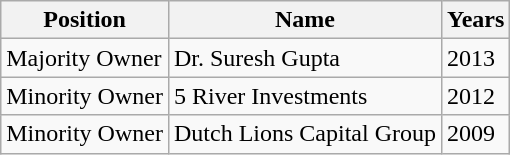<table class="wikitable">
<tr>
<th>Position</th>
<th>Name</th>
<th>Years</th>
</tr>
<tr>
<td>Majority Owner</td>
<td>Dr. Suresh Gupta</td>
<td>2013</td>
</tr>
<tr>
<td>Minority Owner</td>
<td>5 River Investments</td>
<td>2012</td>
</tr>
<tr>
<td>Minority Owner</td>
<td>Dutch Lions Capital Group</td>
<td>2009</td>
</tr>
</table>
